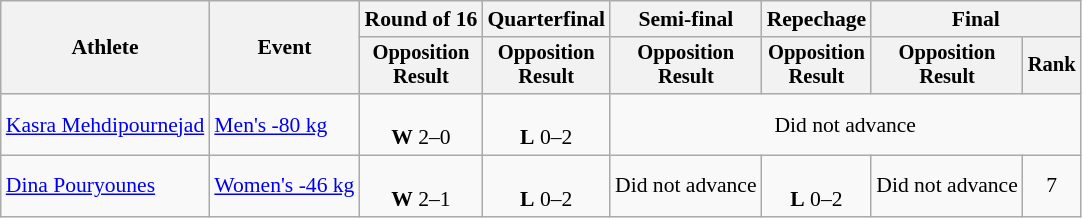<table class=wikitable style=font-size:90%;text-align:center>
<tr>
<th rowspan=2>Athlete</th>
<th rowspan=2>Event</th>
<th>Round of 16</th>
<th>Quarterfinal</th>
<th>Semi-final</th>
<th>Repechage</th>
<th colspan="2">Final</th>
</tr>
<tr style=font-size:95%>
<th>Opposition<br>Result</th>
<th>Opposition<br>Result</th>
<th>Opposition<br>Result</th>
<th>Opposition<br>Result</th>
<th>Opposition<br>Result</th>
<th>Rank</th>
</tr>
<tr>
<td align=left><a href='#'>Kasra Mehdipournejad</a></td>
<td align=left><a href='#'>Men's -80 kg</a></td>
<td><br><strong>W</strong> 2–0</td>
<td><br><strong>L</strong> 0–2</td>
<td colspan=4>Did not advance</td>
</tr>
<tr>
<td align=left><a href='#'>Dina Pouryounes</a></td>
<td align=left><a href='#'>Women's -46 kg</a></td>
<td><br><strong>W</strong> 2–1</td>
<td><br><strong>L</strong> 0–2</td>
<td>Did not advance</td>
<td><br><strong>L</strong> 0–2</td>
<td>Did not advance</td>
<td>7</td>
</tr>
</table>
